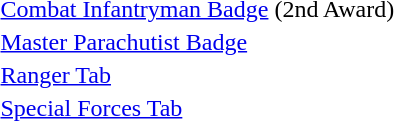<table>
<tr>
<td> <a href='#'>Combat Infantryman Badge</a> (2nd Award)</td>
</tr>
<tr>
<td> <a href='#'>Master Parachutist Badge</a></td>
</tr>
<tr>
<td> <a href='#'>Ranger Tab</a></td>
</tr>
<tr>
<td> <a href='#'>Special Forces Tab</a></td>
</tr>
</table>
